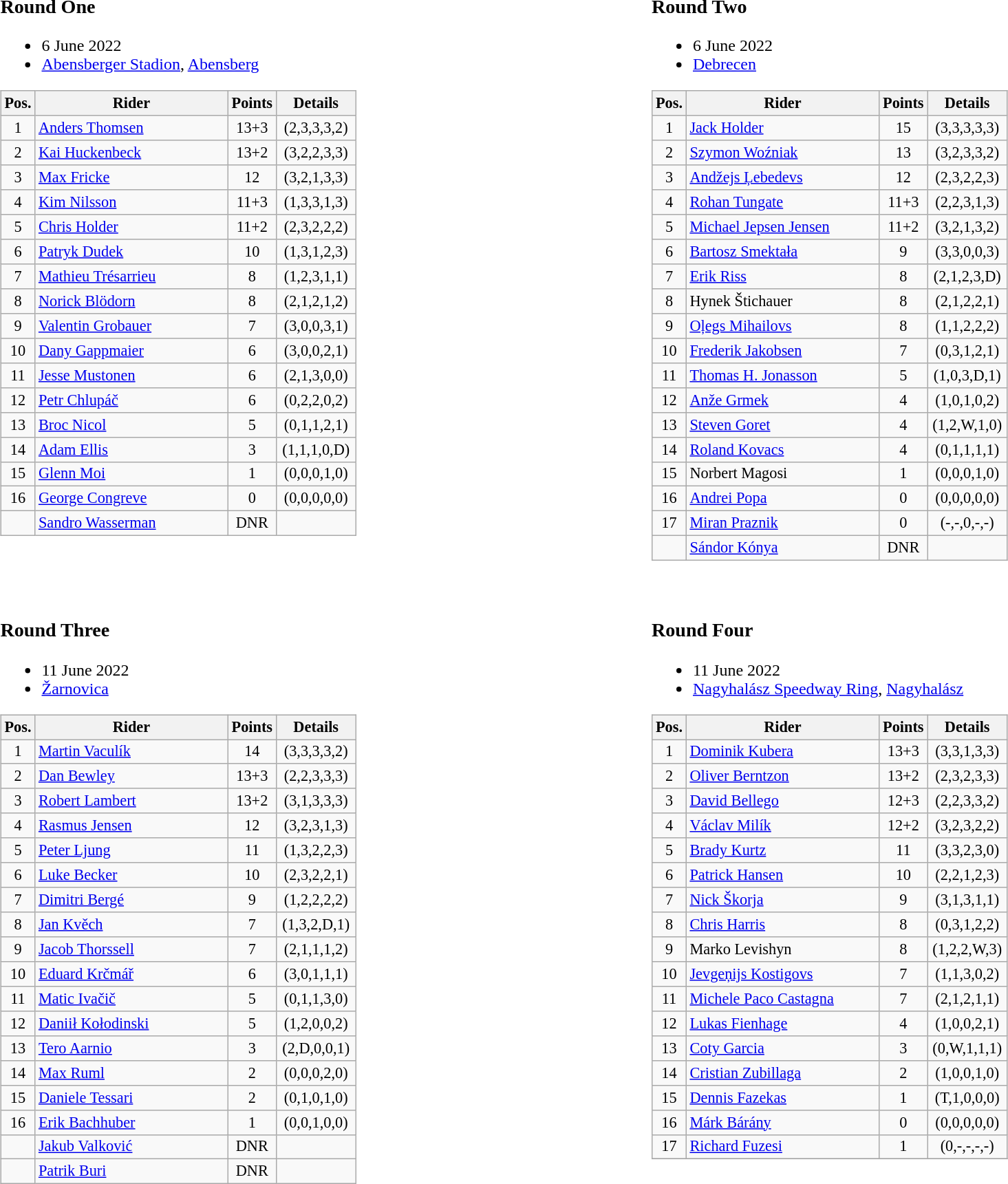<table width=100%>
<tr>
<td width=50% valign=top><br><h3>Round One</h3><ul><li>6 June 2022</li><li> <a href='#'>Abensberger Stadion</a>, <a href='#'>Abensberg</a></li></ul><table class=wikitable style="font-size:93%; text-align:center;">
<tr>
<th width=25px>Pos.</th>
<th width=180px>Rider</th>
<th width=40px>Points</th>
<th width=70px>Details</th>
</tr>
<tr>
<td>1</td>
<td style="text-align:left;"> <a href='#'>Anders Thomsen</a></td>
<td>13+3</td>
<td>(2,3,3,3,2)</td>
</tr>
<tr>
<td>2</td>
<td style="text-align:left;">  <a href='#'>Kai Huckenbeck</a></td>
<td>13+2</td>
<td>(3,2,2,3,3)</td>
</tr>
<tr>
<td>3</td>
<td style="text-align:left;">  <a href='#'>Max Fricke</a></td>
<td>12</td>
<td>(3,2,1,3,3)</td>
</tr>
<tr>
<td>4</td>
<td style="text-align:left;"> <a href='#'>Kim Nilsson</a></td>
<td>11+3</td>
<td>(1,3,3,1,3)</td>
</tr>
<tr>
<td>5</td>
<td style="text-align:left;"> <a href='#'>Chris Holder</a></td>
<td>11+2</td>
<td>(2,3,2,2,2)</td>
</tr>
<tr>
<td>6</td>
<td style="text-align:left;">  <a href='#'>Patryk Dudek</a></td>
<td>10</td>
<td>(1,3,1,2,3)</td>
</tr>
<tr>
<td>7</td>
<td style="text-align:left;"> <a href='#'>Mathieu Trésarrieu</a></td>
<td>8</td>
<td>(1,2,3,1,1)</td>
</tr>
<tr>
<td>8</td>
<td style="text-align:left;"> <a href='#'>Norick Blödorn</a></td>
<td>8</td>
<td>(2,1,2,1,2)</td>
</tr>
<tr>
<td>9</td>
<td style="text-align:left;"> <a href='#'>Valentin Grobauer</a></td>
<td>7</td>
<td>(3,0,0,3,1)</td>
</tr>
<tr>
<td>10</td>
<td style="text-align:left;"> <a href='#'>Dany Gappmaier</a></td>
<td>6</td>
<td>(3,0,0,2,1)</td>
</tr>
<tr>
<td>11</td>
<td style="text-align:left;"> <a href='#'>Jesse Mustonen</a></td>
<td>6</td>
<td>(2,1,3,0,0)</td>
</tr>
<tr>
<td>12</td>
<td style="text-align:left;"> <a href='#'>Petr Chlupáč</a></td>
<td>6</td>
<td>(0,2,2,0,2)</td>
</tr>
<tr>
<td>13</td>
<td style="text-align:left;"> <a href='#'>Broc Nicol</a></td>
<td>5</td>
<td>(0,1,1,2,1)</td>
</tr>
<tr>
<td>14</td>
<td style="text-align:left;"> <a href='#'>Adam Ellis</a></td>
<td>3</td>
<td>(1,1,1,0,D)</td>
</tr>
<tr>
<td>15</td>
<td style="text-align:left;"> <a href='#'>Glenn Moi</a></td>
<td>1</td>
<td>(0,0,0,1,0)</td>
</tr>
<tr>
<td>16</td>
<td style="text-align:left;"> <a href='#'>George Congreve</a></td>
<td>0</td>
<td>(0,0,0,0,0)</td>
</tr>
<tr>
<td></td>
<td style="text-align:left;"> <a href='#'>Sandro Wasserman</a></td>
<td>DNR</td>
<td></td>
</tr>
</table>
</td>
<td width=50% valign=top><br><h3>Round Two</h3><ul><li>6 June 2022</li><li> <a href='#'>Debrecen</a></li></ul><table class=wikitable style="font-size:93%; text-align:center;">
<tr>
<th width=25px>Pos.</th>
<th width=180px>Rider</th>
<th width=40px>Points</th>
<th width=70px>Details</th>
</tr>
<tr>
<td>1</td>
<td style="text-align:left;"> <a href='#'>Jack Holder</a></td>
<td>15</td>
<td>(3,3,3,3,3)</td>
</tr>
<tr>
<td>2</td>
<td style="text-align:left;">  <a href='#'>Szymon Woźniak</a></td>
<td>13</td>
<td>(3,2,3,3,2)</td>
</tr>
<tr>
<td>3</td>
<td style="text-align:left;">  <a href='#'>Andžejs Ļebedevs</a></td>
<td>12</td>
<td>(2,3,2,2,3)</td>
</tr>
<tr>
<td>4</td>
<td style="text-align:left;"> <a href='#'>Rohan Tungate</a></td>
<td>11+3</td>
<td>(2,2,3,1,3)</td>
</tr>
<tr>
<td>5</td>
<td style="text-align:left;"> <a href='#'>Michael Jepsen Jensen</a></td>
<td>11+2</td>
<td>(3,2,1,3,2)</td>
</tr>
<tr>
<td>6</td>
<td style="text-align:left;">  <a href='#'>Bartosz Smektała</a></td>
<td>9</td>
<td>(3,3,0,0,3)</td>
</tr>
<tr>
<td>7</td>
<td style="text-align:left;"> <a href='#'>Erik Riss</a></td>
<td>8</td>
<td>(2,1,2,3,D)</td>
</tr>
<tr>
<td>8</td>
<td style="text-align:left;"> Hynek Štichauer</td>
<td>8</td>
<td>(2,1,2,2,1)</td>
</tr>
<tr>
<td>9</td>
<td style="text-align:left;"> <a href='#'>Oļegs Mihailovs</a></td>
<td>8</td>
<td>(1,1,2,2,2)</td>
</tr>
<tr>
<td>10</td>
<td style="text-align:left;"> <a href='#'>Frederik Jakobsen</a></td>
<td>7</td>
<td>(0,3,1,2,1)</td>
</tr>
<tr>
<td>11</td>
<td style="text-align:left;"> <a href='#'>Thomas H. Jonasson</a></td>
<td>5</td>
<td>(1,0,3,D,1)</td>
</tr>
<tr>
<td>12</td>
<td style="text-align:left;"> <a href='#'>Anže Grmek</a></td>
<td>4</td>
<td>(1,0,1,0,2)</td>
</tr>
<tr>
<td>13</td>
<td style="text-align:left;"> <a href='#'>Steven Goret</a></td>
<td>4</td>
<td>(1,2,W,1,0)</td>
</tr>
<tr>
<td>14</td>
<td style="text-align:left;"> <a href='#'>Roland Kovacs</a></td>
<td>4</td>
<td>(0,1,1,1,1)</td>
</tr>
<tr>
<td>15</td>
<td style="text-align:left;"> Norbert Magosi</td>
<td>1</td>
<td>(0,0,0,1,0)</td>
</tr>
<tr>
<td>16</td>
<td style="text-align:left;"> <a href='#'>Andrei Popa</a></td>
<td>0</td>
<td>(0,0,0,0,0)</td>
</tr>
<tr>
<td>17</td>
<td style="text-align:left;"> <a href='#'>Miran Praznik</a></td>
<td>0</td>
<td>(-,-,0,-,-)</td>
</tr>
<tr>
<td></td>
<td style="text-align:left;"> <a href='#'>Sándor Kónya</a></td>
<td>DNR</td>
<td></td>
</tr>
</table>
</td>
</tr>
<tr>
<td valign=top><br><h3>Round Three</h3><ul><li>11 June 2022</li><li> <a href='#'>Žarnovica</a></li></ul><table class=wikitable style="font-size:93%; text-align:center;">
<tr>
<th width=25px>Pos.</th>
<th width=180px>Rider</th>
<th width=40px>Points</th>
<th width=70px>Details</th>
</tr>
<tr>
<td>1</td>
<td style="text-align:left;"> <a href='#'>Martin Vaculík</a></td>
<td>14</td>
<td>(3,3,3,3,2)</td>
</tr>
<tr>
<td>2</td>
<td style="text-align:left;">  <a href='#'>Dan Bewley</a></td>
<td>13+3</td>
<td>(2,2,3,3,3)</td>
</tr>
<tr>
<td>3</td>
<td style="text-align:left;">  <a href='#'>Robert Lambert</a></td>
<td>13+2</td>
<td>(3,1,3,3,3)</td>
</tr>
<tr>
<td>4</td>
<td style="text-align:left;"> <a href='#'>Rasmus Jensen</a></td>
<td>12</td>
<td>(3,2,3,1,3)</td>
</tr>
<tr>
<td>5</td>
<td style="text-align:left;"> <a href='#'>Peter Ljung</a></td>
<td>11</td>
<td>(1,3,2,2,3)</td>
</tr>
<tr>
<td>6</td>
<td style="text-align:left;">  <a href='#'>Luke Becker</a></td>
<td>10</td>
<td>(2,3,2,2,1)</td>
</tr>
<tr>
<td>7</td>
<td style="text-align:left;"> <a href='#'>Dimitri Bergé</a></td>
<td>9</td>
<td>(1,2,2,2,2)</td>
</tr>
<tr>
<td>8</td>
<td style="text-align:left;"> <a href='#'>Jan Kvěch</a></td>
<td>7</td>
<td>(1,3,2,D,1)</td>
</tr>
<tr>
<td>9</td>
<td style="text-align:left;"> <a href='#'>Jacob Thorssell</a></td>
<td>7</td>
<td>(2,1,1,1,2)</td>
</tr>
<tr>
<td>10</td>
<td style="text-align:left;"> <a href='#'>Eduard Krčmář</a></td>
<td>6</td>
<td>(3,0,1,1,1)</td>
</tr>
<tr>
<td>11</td>
<td style="text-align:left;"> <a href='#'>Matic Ivačič</a></td>
<td>5</td>
<td>(0,1,1,3,0)</td>
</tr>
<tr>
<td>12</td>
<td style="text-align:left;"> <a href='#'>Daniił Kołodinski</a></td>
<td>5</td>
<td>(1,2,0,0,2)</td>
</tr>
<tr>
<td>13</td>
<td style="text-align:left;"> <a href='#'>Tero Aarnio</a></td>
<td>3</td>
<td>(2,D,0,0,1)</td>
</tr>
<tr>
<td>14</td>
<td style="text-align:left;"> <a href='#'>Max Ruml</a></td>
<td>2</td>
<td>(0,0,0,2,0)</td>
</tr>
<tr>
<td>15</td>
<td style="text-align:left;"> <a href='#'>Daniele Tessari</a></td>
<td>2</td>
<td>(0,1,0,1,0)</td>
</tr>
<tr>
<td>16</td>
<td style="text-align:left;"> <a href='#'>Erik Bachhuber</a></td>
<td>1</td>
<td>(0,0,1,0,0)</td>
</tr>
<tr>
<td></td>
<td style="text-align:left;"> <a href='#'>Jakub Valković</a></td>
<td>DNR</td>
<td></td>
</tr>
<tr>
<td></td>
<td style="text-align:left;"> <a href='#'>Patrik Buri</a></td>
<td>DNR</td>
<td></td>
</tr>
</table>
</td>
<td width=50% valign=top><br><h3>Round Four</h3><ul><li>11 June 2022</li><li> <a href='#'>Nagyhalász Speedway Ring</a>, <a href='#'>Nagyhalász</a></li></ul><table class=wikitable style="font-size:93%; text-align:center;">
<tr>
<th width=25px>Pos.</th>
<th width=180px>Rider</th>
<th width=40px>Points</th>
<th width=70px>Details</th>
</tr>
<tr>
<td>1</td>
<td style="text-align:left;"> <a href='#'>Dominik Kubera</a></td>
<td>13+3</td>
<td>(3,3,1,3,3)</td>
</tr>
<tr>
<td>2</td>
<td style="text-align:left;">  <a href='#'>Oliver Berntzon</a></td>
<td>13+2</td>
<td>(2,3,2,3,3)</td>
</tr>
<tr>
<td>3</td>
<td style="text-align:left;">  <a href='#'>David Bellego</a></td>
<td>12+3</td>
<td>(2,2,3,3,2)</td>
</tr>
<tr>
<td>4</td>
<td style="text-align:left;"> <a href='#'>Václav Milík</a></td>
<td>12+2</td>
<td>(3,2,3,2,2)</td>
</tr>
<tr>
<td>5</td>
<td style="text-align:left;"> <a href='#'>Brady Kurtz</a></td>
<td>11</td>
<td>(3,3,2,3,0)</td>
</tr>
<tr>
<td>6</td>
<td style="text-align:left;">  <a href='#'>Patrick Hansen</a></td>
<td>10</td>
<td>(2,2,1,2,3)</td>
</tr>
<tr>
<td>7</td>
<td style="text-align:left;"> <a href='#'>Nick Škorja</a></td>
<td>9</td>
<td>(3,1,3,1,1)</td>
</tr>
<tr>
<td>8</td>
<td style="text-align:left;"> <a href='#'>Chris Harris</a></td>
<td>8</td>
<td>(0,3,1,2,2)</td>
</tr>
<tr>
<td>9</td>
<td style="text-align:left;"> Marko Levishyn</td>
<td>8</td>
<td>(1,2,2,W,3)</td>
</tr>
<tr>
<td>10</td>
<td style="text-align:left;"> <a href='#'>Jevgeņijs Kostigovs</a></td>
<td>7</td>
<td>(1,1,3,0,2)</td>
</tr>
<tr>
<td>11</td>
<td style="text-align:left;"> <a href='#'>Michele Paco Castagna</a></td>
<td>7</td>
<td>(2,1,2,1,1)</td>
</tr>
<tr>
<td>12</td>
<td style="text-align:left;"> <a href='#'>Lukas Fienhage</a></td>
<td>4</td>
<td>(1,0,0,2,1)</td>
</tr>
<tr>
<td>13</td>
<td style="text-align:left;"> <a href='#'>Coty Garcia</a></td>
<td>3</td>
<td>(0,W,1,1,1)</td>
</tr>
<tr>
<td>14</td>
<td style="text-align:left;"> <a href='#'>Cristian Zubillaga</a></td>
<td>2</td>
<td>(1,0,0,1,0)</td>
</tr>
<tr>
<td>15</td>
<td style="text-align:left;"> <a href='#'>Dennis Fazekas</a></td>
<td>1</td>
<td>(T,1,0,0,0)</td>
</tr>
<tr>
<td>16</td>
<td style="text-align:left;"> <a href='#'>Márk Bárány</a></td>
<td>0</td>
<td>(0,0,0,0,0)</td>
</tr>
<tr>
<td>17</td>
<td style="text-align:left;"> <a href='#'>Richard Fuzesi</a></td>
<td>1</td>
<td>(0,-,-,-,-)</td>
</tr>
<tr>
</tr>
</table>
</td>
</tr>
<tr>
</tr>
</table>
